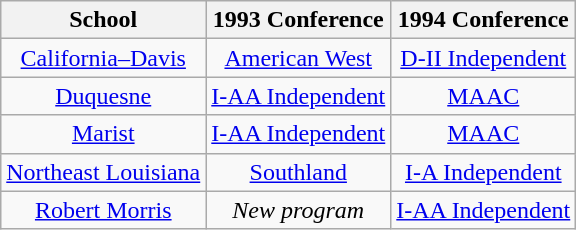<table class="wikitable sortable">
<tr>
<th>School</th>
<th>1993 Conference</th>
<th>1994 Conference</th>
</tr>
<tr style="text-align:center;">
<td><a href='#'>California–Davis</a></td>
<td><a href='#'>American West</a></td>
<td><a href='#'>D-II Independent</a></td>
</tr>
<tr style="text-align:center;">
<td><a href='#'>Duquesne</a></td>
<td><a href='#'>I-AA Independent</a></td>
<td><a href='#'>MAAC</a></td>
</tr>
<tr style="text-align:center;">
<td><a href='#'>Marist</a></td>
<td><a href='#'>I-AA Independent</a></td>
<td><a href='#'>MAAC</a></td>
</tr>
<tr style="text-align:center;">
<td><a href='#'>Northeast Louisiana</a></td>
<td><a href='#'>Southland</a></td>
<td><a href='#'>I-A Independent</a></td>
</tr>
<tr style="text-align:center;">
<td><a href='#'>Robert Morris</a></td>
<td><em>New program</em></td>
<td><a href='#'>I-AA Independent</a></td>
</tr>
</table>
